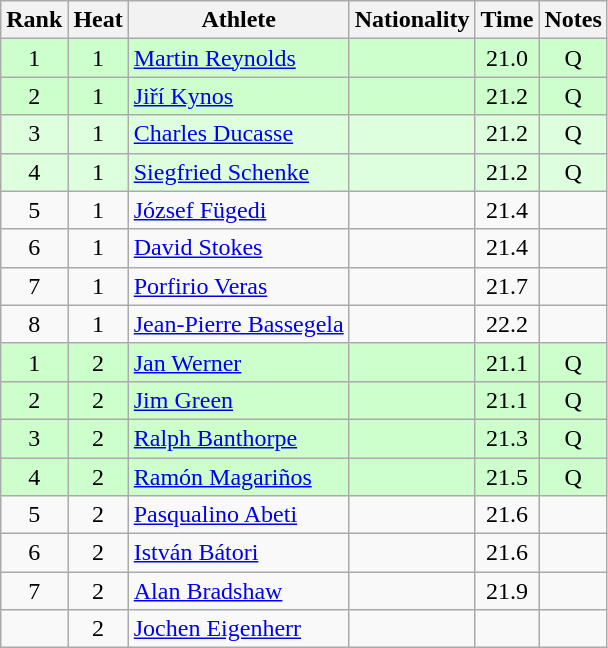<table class="wikitable sortable" style="text-align:center">
<tr>
<th>Rank</th>
<th>Heat</th>
<th>Athlete</th>
<th>Nationality</th>
<th>Time</th>
<th>Notes</th>
</tr>
<tr bgcolor=ccffcc>
<td>1</td>
<td>1</td>
<td align=left><a href='#'>Martin Reynolds</a></td>
<td align=left></td>
<td>21.0</td>
<td>Q</td>
</tr>
<tr bgcolor=ccffcc>
<td>2</td>
<td>1</td>
<td align=left><a href='#'>Jiří Kynos</a></td>
<td align=left></td>
<td>21.2</td>
<td>Q</td>
</tr>
<tr bgcolor=ddffdd>
<td>3</td>
<td>1</td>
<td align=left><a href='#'>Charles Ducasse</a></td>
<td align=left></td>
<td>21.2</td>
<td>Q</td>
</tr>
<tr bgcolor=ddffdd>
<td>4</td>
<td>1</td>
<td align=left><a href='#'>Siegfried Schenke</a></td>
<td align=left></td>
<td>21.2</td>
<td>Q</td>
</tr>
<tr>
<td>5</td>
<td>1</td>
<td align=left><a href='#'>József Fügedi</a></td>
<td align=left></td>
<td>21.4</td>
<td></td>
</tr>
<tr>
<td>6</td>
<td>1</td>
<td align=left><a href='#'>David Stokes</a></td>
<td align=left></td>
<td>21.4</td>
<td></td>
</tr>
<tr>
<td>7</td>
<td>1</td>
<td align=left><a href='#'>Porfirio Veras</a></td>
<td align=left></td>
<td>21.7</td>
<td></td>
</tr>
<tr>
<td>8</td>
<td>1</td>
<td align=left><a href='#'>Jean-Pierre Bassegela</a></td>
<td align=left></td>
<td>22.2</td>
<td></td>
</tr>
<tr bgcolor=ccffcc>
<td>1</td>
<td>2</td>
<td align=left><a href='#'>Jan Werner</a></td>
<td align=left></td>
<td>21.1</td>
<td>Q</td>
</tr>
<tr bgcolor=ccffcc>
<td>2</td>
<td>2</td>
<td align=left><a href='#'>Jim Green</a></td>
<td align=left></td>
<td>21.1</td>
<td>Q</td>
</tr>
<tr bgcolor=ccffcc>
<td>3</td>
<td>2</td>
<td align=left><a href='#'>Ralph Banthorpe</a></td>
<td align=left></td>
<td>21.3</td>
<td>Q</td>
</tr>
<tr bgcolor=ccffcc>
<td>4</td>
<td>2</td>
<td align=left><a href='#'>Ramón Magariños</a></td>
<td align=left></td>
<td>21.5</td>
<td>Q</td>
</tr>
<tr>
<td>5</td>
<td>2</td>
<td align=left><a href='#'>Pasqualino Abeti</a></td>
<td align=left></td>
<td>21.6</td>
<td></td>
</tr>
<tr>
<td>6</td>
<td>2</td>
<td align=left><a href='#'>István Bátori</a></td>
<td align=left></td>
<td>21.6</td>
<td></td>
</tr>
<tr>
<td>7</td>
<td>2</td>
<td align=left><a href='#'>Alan Bradshaw</a></td>
<td align=left></td>
<td>21.9</td>
<td></td>
</tr>
<tr>
<td></td>
<td>2</td>
<td align=left><a href='#'>Jochen Eigenherr</a></td>
<td align=left></td>
<td></td>
<td></td>
</tr>
</table>
